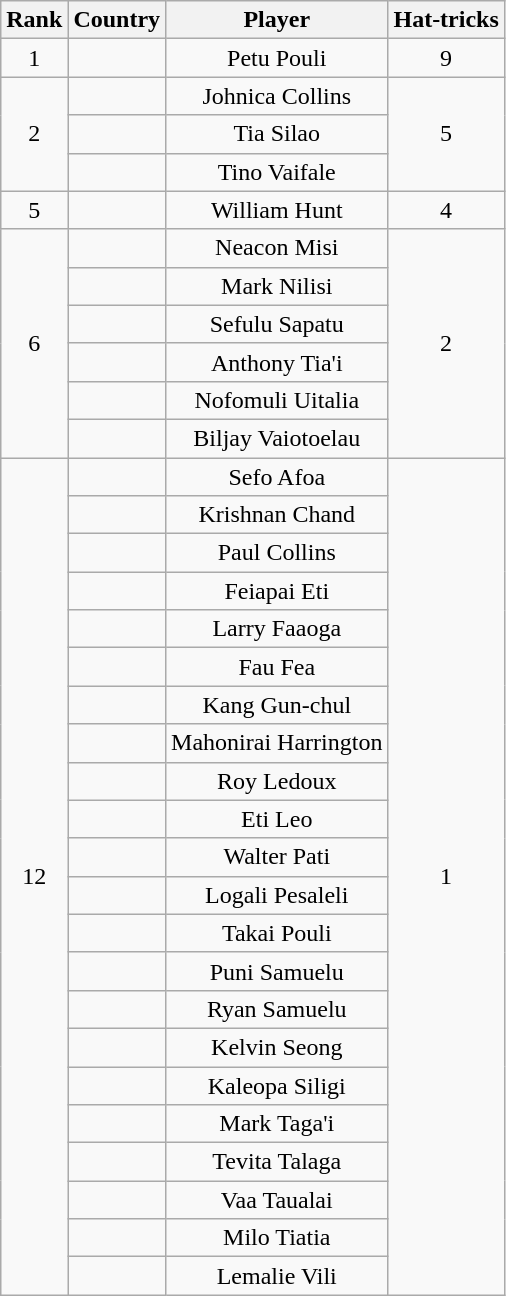<table class="wikitable" style="text-align:center;">
<tr>
<th>Rank</th>
<th>Country</th>
<th>Player</th>
<th>Hat-tricks</th>
</tr>
<tr>
<td>1</td>
<td></td>
<td>Petu Pouli</td>
<td>9</td>
</tr>
<tr>
<td rowspan=3>2</td>
<td></td>
<td>Johnica Collins</td>
<td rowspan=3>5</td>
</tr>
<tr>
<td></td>
<td>Tia Silao</td>
</tr>
<tr>
<td></td>
<td>Tino Vaifale</td>
</tr>
<tr>
<td>5</td>
<td></td>
<td>William Hunt</td>
<td>4</td>
</tr>
<tr>
<td rowspan=6>6</td>
<td></td>
<td>Neacon Misi</td>
<td rowspan=6>2</td>
</tr>
<tr>
<td></td>
<td>Mark Nilisi</td>
</tr>
<tr>
<td></td>
<td>Sefulu Sapatu</td>
</tr>
<tr>
<td></td>
<td>Anthony Tia'i</td>
</tr>
<tr>
<td></td>
<td>Nofomuli Uitalia</td>
</tr>
<tr>
<td></td>
<td>Biljay Vaiotoelau</td>
</tr>
<tr>
<td rowspan=30>12</td>
<td></td>
<td>Sefo Afoa</td>
<td rowspan=30>1</td>
</tr>
<tr>
<td></td>
<td>Krishnan Chand</td>
</tr>
<tr>
<td></td>
<td>Paul Collins</td>
</tr>
<tr>
<td></td>
<td>Feiapai Eti</td>
</tr>
<tr>
<td></td>
<td>Larry Faaoga</td>
</tr>
<tr>
<td></td>
<td>Fau Fea</td>
</tr>
<tr>
<td></td>
<td>Kang Gun-chul</td>
</tr>
<tr>
<td></td>
<td>Mahonirai Harrington</td>
</tr>
<tr>
<td></td>
<td>Roy Ledoux</td>
</tr>
<tr>
<td></td>
<td>Eti Leo</td>
</tr>
<tr>
<td></td>
<td>Walter Pati</td>
</tr>
<tr>
<td></td>
<td>Logali Pesaleli</td>
</tr>
<tr>
<td></td>
<td>Takai Pouli</td>
</tr>
<tr>
<td></td>
<td>Puni Samuelu</td>
</tr>
<tr>
<td></td>
<td>Ryan Samuelu</td>
</tr>
<tr>
<td></td>
<td>Kelvin Seong</td>
</tr>
<tr>
<td></td>
<td>Kaleopa Siligi</td>
</tr>
<tr>
<td></td>
<td>Mark Taga'i</td>
</tr>
<tr>
<td></td>
<td>Tevita Talaga</td>
</tr>
<tr>
<td></td>
<td>Vaa Taualai</td>
</tr>
<tr>
<td></td>
<td>Milo Tiatia</td>
</tr>
<tr>
<td></td>
<td>Lemalie Vili</td>
</tr>
</table>
